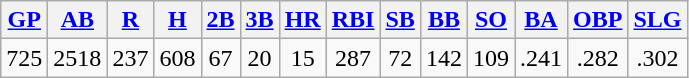<table class="wikitable">
<tr>
<th><a href='#'>GP</a></th>
<th><a href='#'>AB</a></th>
<th><a href='#'>R</a></th>
<th><a href='#'>H</a></th>
<th><a href='#'>2B</a></th>
<th><a href='#'>3B</a></th>
<th><a href='#'>HR</a></th>
<th><a href='#'>RBI</a></th>
<th><a href='#'>SB</a></th>
<th><a href='#'>BB</a></th>
<th><a href='#'>SO</a></th>
<th><a href='#'>BA</a></th>
<th><a href='#'>OBP</a></th>
<th><a href='#'>SLG</a></th>
</tr>
<tr align=center>
<td>725</td>
<td>2518</td>
<td>237</td>
<td>608</td>
<td>67</td>
<td>20</td>
<td>15</td>
<td>287</td>
<td>72</td>
<td>142</td>
<td>109</td>
<td>.241</td>
<td>.282</td>
<td>.302</td>
</tr>
</table>
